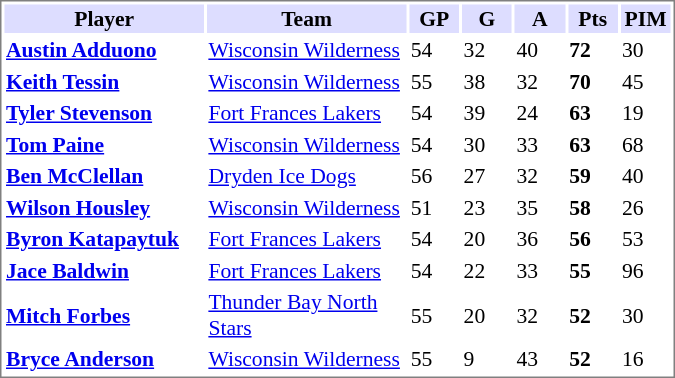<table cellpadding="0">
<tr align="left" style="vertical-align: top">
<td></td>
<td><br><table cellpadding="1" width="450px" style="font-size: 90%; border: 1px solid gray;">
<tr>
<th bgcolor="#DDDDFF" width="30%">Player</th>
<th bgcolor="#DDDDFF" width="30%">Team</th>
<th bgcolor="#DDDDFF" width="7.5%">GP</th>
<th bgcolor="#DDDDFF" width="7.5%">G</th>
<th bgcolor="#DDDDFF" width="7.5%">A</th>
<th bgcolor="#DDDDFF" width="7.5%">Pts</th>
<th bgcolor="#DDDDFF" width="7.5%">PIM</th>
</tr>
<tr>
<td><strong><a href='#'>Austin Adduono</a></strong></td>
<td><a href='#'>Wisconsin Wilderness</a></td>
<td>54</td>
<td>32</td>
<td>40</td>
<td><strong>72</strong></td>
<td>30</td>
</tr>
<tr>
<td><strong><a href='#'>Keith Tessin</a></strong></td>
<td><a href='#'>Wisconsin Wilderness</a></td>
<td>55</td>
<td>38</td>
<td>32</td>
<td><strong>70</strong></td>
<td>45</td>
</tr>
<tr>
<td><strong><a href='#'>Tyler Stevenson</a></strong></td>
<td><a href='#'>Fort Frances Lakers</a></td>
<td>54</td>
<td>39</td>
<td>24</td>
<td><strong>63</strong></td>
<td>19</td>
</tr>
<tr>
<td><strong><a href='#'>Tom Paine</a></strong></td>
<td><a href='#'>Wisconsin Wilderness</a></td>
<td>54</td>
<td>30</td>
<td>33</td>
<td><strong>63</strong></td>
<td>68</td>
</tr>
<tr>
<td><strong><a href='#'>Ben McClellan</a></strong></td>
<td><a href='#'>Dryden Ice Dogs</a></td>
<td>56</td>
<td>27</td>
<td>32</td>
<td><strong>59</strong></td>
<td>40</td>
</tr>
<tr>
<td><strong><a href='#'>Wilson Housley</a></strong></td>
<td><a href='#'>Wisconsin Wilderness</a></td>
<td>51</td>
<td>23</td>
<td>35</td>
<td><strong>58</strong></td>
<td>26</td>
</tr>
<tr>
<td><strong><a href='#'>Byron Katapaytuk</a></strong></td>
<td><a href='#'>Fort Frances Lakers</a></td>
<td>54</td>
<td>20</td>
<td>36</td>
<td><strong>56</strong></td>
<td>53</td>
</tr>
<tr>
<td><strong><a href='#'>Jace Baldwin</a></strong></td>
<td><a href='#'>Fort Frances Lakers</a></td>
<td>54</td>
<td>22</td>
<td>33</td>
<td><strong>55</strong></td>
<td>96</td>
</tr>
<tr>
<td><strong><a href='#'>Mitch Forbes</a></strong></td>
<td><a href='#'>Thunder Bay North Stars</a></td>
<td>55</td>
<td>20</td>
<td>32</td>
<td><strong>52</strong></td>
<td>30</td>
</tr>
<tr>
<td><strong><a href='#'>Bryce Anderson</a></strong></td>
<td><a href='#'>Wisconsin Wilderness</a></td>
<td>55</td>
<td>9</td>
<td>43</td>
<td><strong>52</strong></td>
<td>16</td>
</tr>
</table>
</td>
</tr>
</table>
